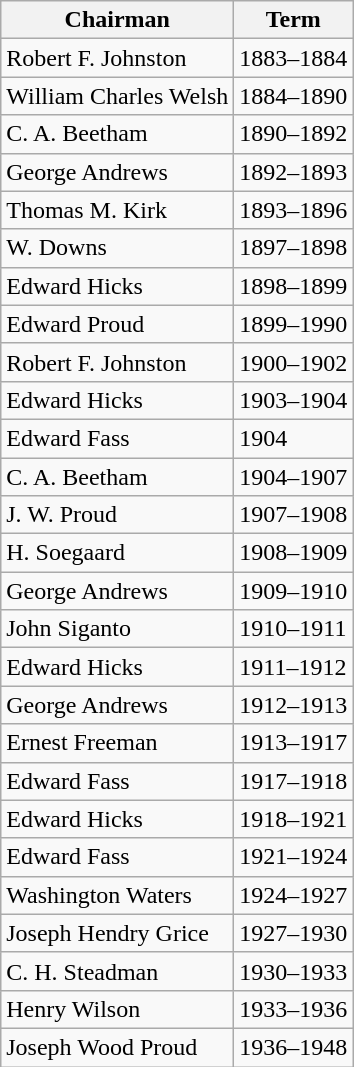<table class="wikitable">
<tr>
<th>Chairman</th>
<th>Term</th>
</tr>
<tr>
<td>Robert F. Johnston</td>
<td>1883–1884</td>
</tr>
<tr>
<td>William Charles Welsh</td>
<td>1884–1890</td>
</tr>
<tr>
<td>C. A. Beetham</td>
<td>1890–1892</td>
</tr>
<tr>
<td>George Andrews</td>
<td>1892–1893</td>
</tr>
<tr>
<td>Thomas M. Kirk</td>
<td>1893–1896</td>
</tr>
<tr>
<td>W. Downs</td>
<td>1897–1898</td>
</tr>
<tr>
<td>Edward Hicks</td>
<td>1898–1899</td>
</tr>
<tr>
<td>Edward Proud</td>
<td>1899–1990</td>
</tr>
<tr>
<td>Robert F. Johnston</td>
<td>1900–1902</td>
</tr>
<tr>
<td>Edward Hicks</td>
<td>1903–1904</td>
</tr>
<tr>
<td>Edward Fass</td>
<td>1904</td>
</tr>
<tr>
<td>C. A. Beetham</td>
<td>1904–1907</td>
</tr>
<tr>
<td>J. W. Proud</td>
<td>1907–1908</td>
</tr>
<tr>
<td>H. Soegaard</td>
<td>1908–1909</td>
</tr>
<tr>
<td>George Andrews</td>
<td>1909–1910</td>
</tr>
<tr>
<td>John Siganto</td>
<td>1910–1911</td>
</tr>
<tr>
<td>Edward Hicks</td>
<td>1911–1912</td>
</tr>
<tr>
<td>George Andrews</td>
<td>1912–1913</td>
</tr>
<tr>
<td>Ernest Freeman</td>
<td>1913–1917</td>
</tr>
<tr>
<td>Edward Fass</td>
<td>1917–1918</td>
</tr>
<tr>
<td>Edward Hicks</td>
<td>1918–1921</td>
</tr>
<tr>
<td>Edward Fass</td>
<td>1921–1924</td>
</tr>
<tr>
<td>Washington Waters</td>
<td>1924–1927</td>
</tr>
<tr>
<td>Joseph Hendry Grice</td>
<td>1927–1930</td>
</tr>
<tr>
<td>C. H. Steadman</td>
<td>1930–1933</td>
</tr>
<tr>
<td>Henry Wilson</td>
<td>1933–1936</td>
</tr>
<tr>
<td>Joseph Wood Proud</td>
<td>1936–1948</td>
</tr>
</table>
